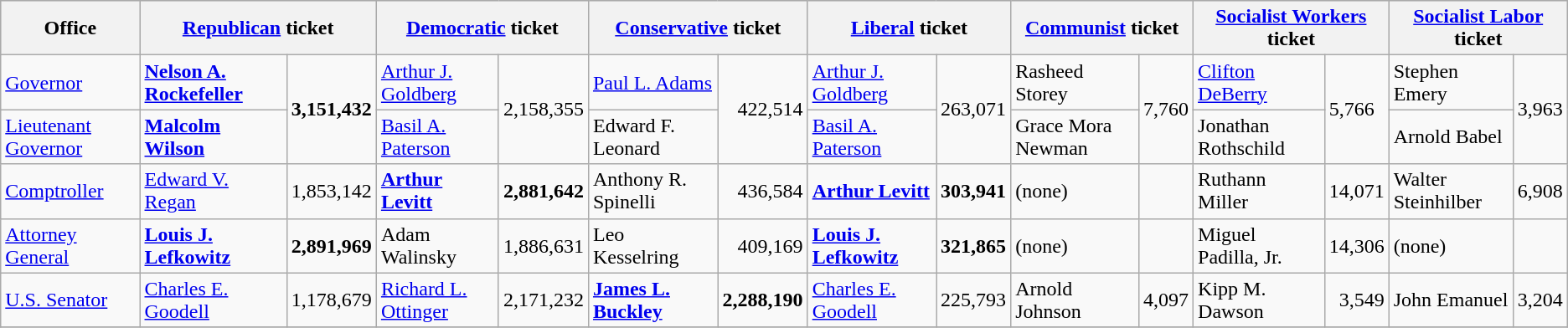<table class=wikitable>
<tr bgcolor=lightgrey>
<th>Office</th>
<th colspan="2" ><a href='#'>Republican</a> ticket</th>
<th colspan="2" ><a href='#'>Democratic</a> ticket</th>
<th colspan="2" ><a href='#'>Conservative</a> ticket</th>
<th colspan="2" ><a href='#'>Liberal</a> ticket</th>
<th colspan="2" ><a href='#'>Communist</a> ticket</th>
<th colspan="2" ><a href='#'>Socialist Workers</a> ticket</th>
<th colspan="2" ><a href='#'>Socialist Labor</a> ticket</th>
</tr>
<tr>
<td><a href='#'>Governor</a></td>
<td><strong><a href='#'>Nelson A. Rockefeller</a></strong></td>
<td rowspan="2"><strong>3,151,432</strong></td>
<td><a href='#'>Arthur J. Goldberg</a></td>
<td rowspan="2">2,158,355</td>
<td><a href='#'>Paul L. Adams</a></td>
<td rowspan="2" align="right">422,514</td>
<td><a href='#'>Arthur J. Goldberg</a></td>
<td rowspan="2">263,071</td>
<td>Rasheed Storey</td>
<td rowspan="2">7,760</td>
<td><a href='#'>Clifton DeBerry</a></td>
<td rowspan="2">5,766</td>
<td>Stephen Emery</td>
<td rowspan="2">3,963</td>
</tr>
<tr>
<td><a href='#'>Lieutenant Governor</a></td>
<td><strong><a href='#'>Malcolm Wilson</a></strong></td>
<td><a href='#'>Basil A. Paterson</a></td>
<td>Edward F. Leonard</td>
<td><a href='#'>Basil A. Paterson</a></td>
<td>Grace Mora Newman</td>
<td>Jonathan Rothschild</td>
<td>Arnold Babel</td>
</tr>
<tr>
<td><a href='#'>Comptroller</a></td>
<td><a href='#'>Edward V. Regan</a></td>
<td align="right">1,853,142</td>
<td><strong><a href='#'>Arthur Levitt</a></strong></td>
<td align="right"><strong>2,881,642</strong></td>
<td>Anthony R. Spinelli</td>
<td align="right">436,584</td>
<td><strong><a href='#'>Arthur Levitt</a></strong></td>
<td align="right"><strong>303,941</strong></td>
<td>(none)</td>
<td></td>
<td>Ruthann Miller</td>
<td align="right">14,071</td>
<td>Walter Steinhilber</td>
<td align="right">6,908</td>
</tr>
<tr>
<td><a href='#'>Attorney General</a></td>
<td><strong><a href='#'>Louis J. Lefkowitz</a></strong></td>
<td align="right"><strong>2,891,969</strong></td>
<td>Adam Walinsky</td>
<td align="right">1,886,631</td>
<td>Leo Kesselring</td>
<td align="right">409,169</td>
<td><strong><a href='#'>Louis J. Lefkowitz</a></strong></td>
<td align="right"><strong>321,865</strong></td>
<td>(none)</td>
<td align="right"></td>
<td>Miguel Padilla, Jr.</td>
<td align="right">14,306</td>
<td>(none)</td>
<td></td>
</tr>
<tr>
<td><a href='#'>U.S. Senator</a></td>
<td><a href='#'>Charles E. Goodell</a></td>
<td align="right">1,178,679</td>
<td><a href='#'>Richard L. Ottinger</a></td>
<td align="right">2,171,232</td>
<td><strong><a href='#'>James L. Buckley</a></strong></td>
<td align="right"><strong>2,288,190</strong></td>
<td><a href='#'>Charles E. Goodell</a></td>
<td align="right">225,793</td>
<td>Arnold Johnson</td>
<td align="right">4,097</td>
<td>Kipp M. Dawson</td>
<td align="right">3,549</td>
<td>John Emanuel</td>
<td align="right">3,204</td>
</tr>
<tr>
</tr>
</table>
